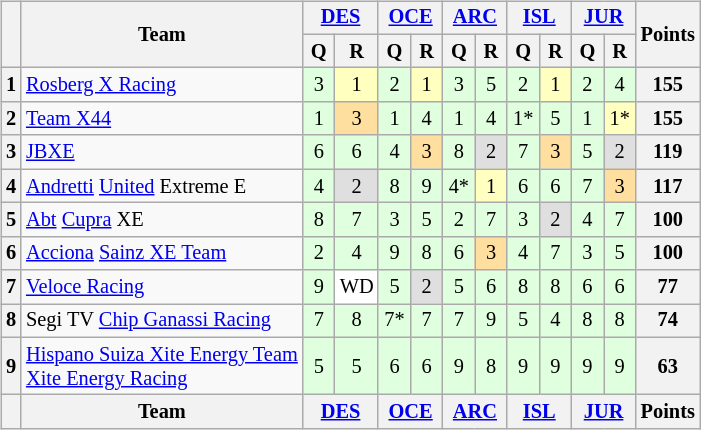<table>
<tr>
<td style="vertical-align:top; text-align:center"><br><table class="wikitable" style="font-size: 85%">
<tr style="vertical-align:middle;">
<th rowspan="2" style="vertical-align:middle"></th>
<th rowspan="2" style="vertical-align:middle;background">Team</th>
<th colspan=2><a href='#'>DES</a><br></th>
<th colspan=2><a href='#'>OCE</a><br></th>
<th colspan=2><a href='#'>ARC</a><br></th>
<th colspan=2><a href='#'>ISL</a><br></th>
<th colspan=2><a href='#'>JUR</a><br></th>
<th rowspan="2" style="vertical-align:middle">Points</th>
</tr>
<tr>
<th>Q</th>
<th>R</th>
<th>Q</th>
<th>R</th>
<th>Q</th>
<th>R</th>
<th>Q</th>
<th>R</th>
<th>Q</th>
<th>R</th>
</tr>
<tr>
<th>1</th>
<td align="left"> <a href='#'>Rosberg X Racing</a></td>
<td width="15px" style="background:#DFFFDF;">3</td>
<td width="15px" style="background:#FFFFBF;">1</td>
<td width="15px" style="background:#DFFFDF;">2</td>
<td width="15px" style="background:#FFFFBF;">1</td>
<td width="15px" style="background:#DFFFDF;">3</td>
<td width="15px" style="background:#DFFFDF;">5</td>
<td width="15px" style="background:#DFFFDF;">2</td>
<td width="15px" style="background:#FFFFBF;">1</td>
<td width="15px" style="background:#DFFFDF;">2</td>
<td width="15px" style="background:#DFFFDF;">4</td>
<th>155</th>
</tr>
<tr>
<th>2</th>
<td align="left"> <a href='#'>Team X44</a></td>
<td style="background:#DFFFDF;">1</td>
<td style="background:#FFDF9F;">3</td>
<td style="background:#DFFFDF;">1</td>
<td style="background:#DFFFDF;">4</td>
<td style="background:#DFFFDF;">1</td>
<td style="background:#DFFFDF;">4</td>
<td style="background:#DFFFDF;">1*</td>
<td style="background:#DFFFDF;">5</td>
<td style="background:#DFFFDF;">1</td>
<td style="background:#FFFFBF;">1*</td>
<th>155</th>
</tr>
<tr>
<th>3</th>
<td align="left"> <a href='#'>JBXE</a></td>
<td style="background:#DFFFDF;">6</td>
<td style="background:#DFFFDF;">6</td>
<td style="background:#DFFFDF;">4</td>
<td style="background:#FFDF9F;">3</td>
<td style="background:#DFFFDF;">8</td>
<td style="background:#DFDFDF;">2</td>
<td style="background:#DFFFDF;">7</td>
<td style="background:#FFDF9F;">3</td>
<td style="background:#DFFFDF;">5</td>
<td style="background:#DFDFDF;">2</td>
<th>119</th>
</tr>
<tr>
<th>4</th>
<td align="left"> <a href='#'>Andretti</a> <a href='#'>United</a> Extreme E</td>
<td style="background:#DFFFDF;">4</td>
<td style="background:#DFDFDF;">2</td>
<td style="background:#DFFFDF;">8</td>
<td style="background:#DFFFDF;">9</td>
<td style="background:#DFFFDF;">4*</td>
<td style="background:#FFFFBF;">1</td>
<td style="background:#DFFFDF;">6</td>
<td style="background:#DFFFDF;">6</td>
<td style="background:#DFFFDF;">7</td>
<td style="background:#FFDF9F;">3</td>
<th>117</th>
</tr>
<tr>
<th>5</th>
<td align="left"> <a href='#'>Abt</a> <a href='#'>Cupra</a> XE</td>
<td style="background:#DFFFDF;">8</td>
<td style="background:#DFFFDF;">7</td>
<td style="background:#DFFFDF;">3</td>
<td style="background:#DFFFDF;">5</td>
<td style="background:#DFFFDF;">2</td>
<td style="background:#DFFFDF;">7</td>
<td style="background:#DFFFDF;">3</td>
<td style="background:#DFDFDF;">2</td>
<td style="background:#DFFFDF;">4</td>
<td style="background:#DFFFDF;">7</td>
<th>100</th>
</tr>
<tr>
<th>6</th>
<td align="left"> <a href='#'>Acciona</a>  <a href='#'>Sainz XE Team</a></td>
<td style="background:#DFFFDF;">2</td>
<td style="background:#DFFFDF;">4</td>
<td style="background:#DFFFDF;">9</td>
<td style="background:#DFFFDF;">8</td>
<td style="background:#DFFFDF;">6</td>
<td style="background:#FFDF9F;">3</td>
<td style="background:#DFFFDF;">4</td>
<td style="background:#DFFFDF;">7</td>
<td style="background:#DFFFDF;">3</td>
<td style="background:#DFFFDF;">5</td>
<th>100</th>
</tr>
<tr>
<th>7</th>
<td align="left"> <a href='#'>Veloce Racing</a></td>
<td style="background:#DFFFDF;">9</td>
<td style="background:#FFFFFF;">WD</td>
<td style="background:#DFFFDF;">5</td>
<td style="background:#DFDFDF;">2</td>
<td style="background:#DFFFDF;">5</td>
<td style="background:#DFFFDF;">6</td>
<td style="background:#DFFFDF;">8</td>
<td style="background:#DFFFDF;">8</td>
<td style="background:#DFFFDF;">6</td>
<td style="background:#DFFFDF;">6</td>
<th>77</th>
</tr>
<tr>
<th>8</th>
<td align="left"> Segi TV <a href='#'>Chip Ganassi Racing</a></td>
<td style="background:#DFFFDF;">7</td>
<td style="background:#DFFFDF;">8</td>
<td style="background:#DFFFDF;">7*</td>
<td style="background:#DFFFDF;">7</td>
<td style="background:#DFFFDF;">7</td>
<td style="background:#DFFFDF;">9</td>
<td style="background:#DFFFDF;">5</td>
<td style="background:#DFFFDF;">4</td>
<td style="background:#DFFFDF;">8</td>
<td style="background:#DFFFDF;">8</td>
<th>74</th>
</tr>
<tr>
<th>9</th>
<td align="left" nowrap=""> <a href='#'>Hispano Suiza Xite Energy Team</a><br> <a href='#'>Xite Energy Racing</a></td>
<td style="background:#DFFFDF;">5</td>
<td style="background:#DFFFDF;">5</td>
<td style="background:#DFFFDF;">6</td>
<td style="background:#DFFFDF;">6</td>
<td style="background:#DFFFDF;">9</td>
<td style="background:#DFFFDF;">8</td>
<td style="background:#DFFFDF;">9</td>
<td style="background:#DFFFDF;">9</td>
<td style="background:#DFFFDF;">9</td>
<td style="background:#DFFFDF;">9</td>
<th>63</th>
</tr>
<tr>
<th style="vertical-align:middle"></th>
<th style="vertical-align:middle;background">Team</th>
<th colspan=2><a href='#'>DES</a><br></th>
<th colspan=2><a href='#'>OCE</a><br></th>
<th colspan=2><a href='#'>ARC</a><br></th>
<th colspan=2><a href='#'>ISL</a><br></th>
<th colspan=2><a href='#'>JUR</a><br></th>
<th style="vertical-align:middle">Points</th>
</tr>
</table>
</td>
</tr>
</table>
